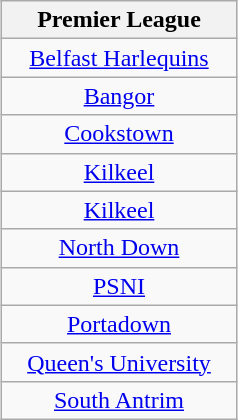<table class="wikitable" style="margin: 1em auto 1em auto">
<tr>
<th width="150">Premier League</th>
</tr>
<tr>
<td align="center"><a href='#'>Belfast Harlequins</a></td>
</tr>
<tr>
<td align="center"><a href='#'>Bangor</a></td>
</tr>
<tr>
<td align="center"><a href='#'>Cookstown</a></td>
</tr>
<tr>
<td align="center"><a href='#'>Kilkeel</a></td>
</tr>
<tr>
<td align="center"><a href='#'>Kilkeel</a></td>
</tr>
<tr>
<td align="center"><a href='#'>North Down</a></td>
</tr>
<tr>
<td align="center"><a href='#'>PSNI</a></td>
</tr>
<tr>
<td align="center"><a href='#'>Portadown</a></td>
</tr>
<tr>
<td align="center"><a href='#'>Queen's University</a></td>
</tr>
<tr>
<td align="center"><a href='#'>South Antrim</a></td>
</tr>
</table>
